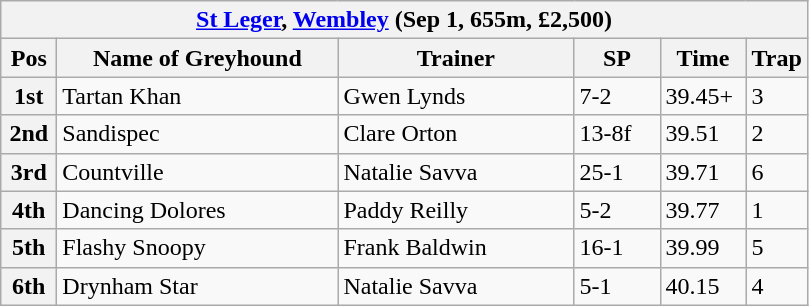<table class="wikitable">
<tr>
<th colspan="6"><a href='#'>St Leger</a>, <a href='#'>Wembley</a> (Sep 1, 655m, £2,500)</th>
</tr>
<tr>
<th width=30>Pos</th>
<th width=180>Name of Greyhound</th>
<th width=150>Trainer</th>
<th width=50>SP</th>
<th width=50>Time</th>
<th width=30>Trap</th>
</tr>
<tr>
<th>1st</th>
<td>Tartan Khan</td>
<td>Gwen Lynds</td>
<td>7-2</td>
<td>39.45+</td>
<td>3</td>
</tr>
<tr>
<th>2nd</th>
<td>Sandispec</td>
<td>Clare Orton</td>
<td>13-8f</td>
<td>39.51</td>
<td>2</td>
</tr>
<tr>
<th>3rd</th>
<td>Countville</td>
<td>Natalie Savva</td>
<td>25-1</td>
<td>39.71</td>
<td>6</td>
</tr>
<tr>
<th>4th</th>
<td>Dancing Dolores</td>
<td>Paddy Reilly</td>
<td>5-2</td>
<td>39.77</td>
<td>1</td>
</tr>
<tr>
<th>5th</th>
<td>Flashy Snoopy</td>
<td>Frank Baldwin</td>
<td>16-1</td>
<td>39.99</td>
<td>5</td>
</tr>
<tr>
<th>6th</th>
<td>Drynham Star</td>
<td>Natalie Savva</td>
<td>5-1</td>
<td>40.15</td>
<td>4</td>
</tr>
</table>
